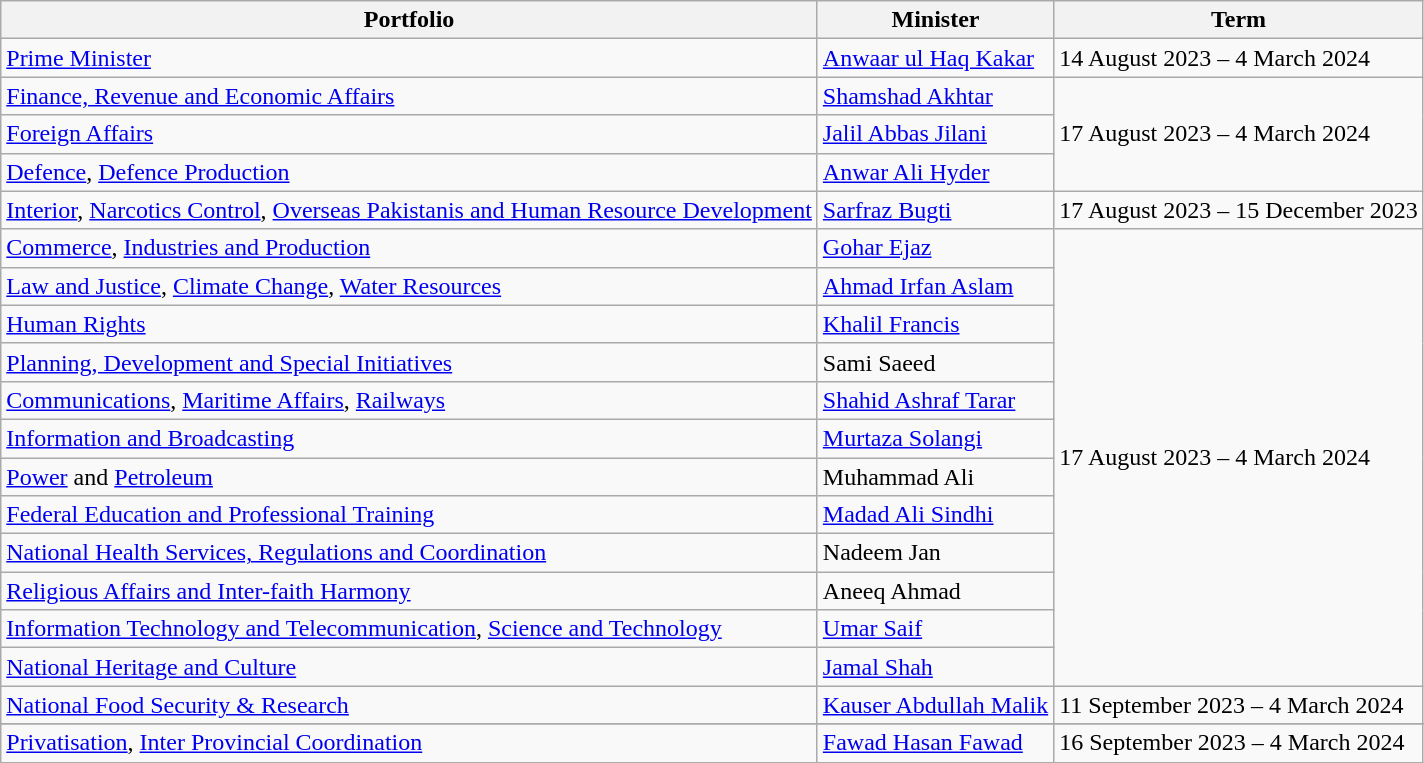<table class="wikitable">
<tr>
<th>Portfolio</th>
<th>Minister</th>
<th>Term</th>
</tr>
<tr>
<td><a href='#'>Prime Minister</a></td>
<td><a href='#'>Anwaar ul Haq Kakar</a></td>
<td>14 August 2023 – 4 March 2024</td>
</tr>
<tr>
<td><a href='#'>Finance, Revenue and Economic Affairs</a></td>
<td><a href='#'>Shamshad Akhtar</a></td>
<td rowspan="3">17 August 2023 – 4 March 2024</td>
</tr>
<tr>
<td><a href='#'>Foreign Affairs</a></td>
<td><a href='#'>Jalil Abbas Jilani</a></td>
</tr>
<tr>
<td><a href='#'>Defence</a>, <a href='#'>Defence Production</a></td>
<td><a href='#'>Anwar Ali Hyder</a></td>
</tr>
<tr>
<td><a href='#'>Interior</a>, <a href='#'>Narcotics Control</a>, <a href='#'>Overseas Pakistanis and Human Resource Development</a></td>
<td><a href='#'>Sarfraz Bugti</a></td>
<td>17 August 2023 – 15 December 2023</td>
</tr>
<tr>
<td><a href='#'>Commerce</a>, <a href='#'>Industries and Production</a></td>
<td><a href='#'>Gohar Ejaz</a></td>
<td rowspan="12">17 August 2023 – 4 March 2024</td>
</tr>
<tr>
<td><a href='#'>Law and Justice</a>, <a href='#'>Climate Change</a>, <a href='#'>Water Resources</a></td>
<td><a href='#'>Ahmad Irfan Aslam</a></td>
</tr>
<tr>
<td><a href='#'>Human Rights</a></td>
<td><a href='#'>Khalil Francis</a></td>
</tr>
<tr>
<td><a href='#'>Planning, Development and Special Initiatives</a></td>
<td>Sami Saeed</td>
</tr>
<tr>
<td><a href='#'>Communications</a>, <a href='#'>Maritime Affairs</a>, <a href='#'>Railways</a></td>
<td><a href='#'>Shahid Ashraf Tarar</a></td>
</tr>
<tr>
<td><a href='#'>Information and Broadcasting</a></td>
<td><a href='#'>Murtaza Solangi</a></td>
</tr>
<tr>
<td><a href='#'>Power</a> and <a href='#'>Petroleum</a></td>
<td>Muhammad Ali</td>
</tr>
<tr>
<td><a href='#'>Federal Education and Professional Training</a></td>
<td><a href='#'>Madad Ali Sindhi</a></td>
</tr>
<tr>
<td><a href='#'>National Health Services, Regulations and Coordination</a></td>
<td>Nadeem Jan</td>
</tr>
<tr>
<td><a href='#'>Religious Affairs and Inter-faith Harmony</a></td>
<td>Aneeq Ahmad</td>
</tr>
<tr>
<td><a href='#'>Information Technology and Telecommunication</a>, <a href='#'>Science and Technology</a></td>
<td><a href='#'>Umar Saif</a></td>
</tr>
<tr>
<td><a href='#'>National Heritage and Culture</a></td>
<td><a href='#'>Jamal Shah</a></td>
</tr>
<tr>
<td><a href='#'>National Food Security & Research</a></td>
<td><a href='#'>Kauser Abdullah Malik</a></td>
<td>11 September 2023 – 4 March 2024</td>
</tr>
<tr>
</tr>
<tr>
<td><a href='#'>Privatisation</a>, <a href='#'>Inter Provincial Coordination</a></td>
<td><a href='#'>Fawad Hasan Fawad</a></td>
<td>16 September 2023 – 4 March 2024</td>
</tr>
</table>
